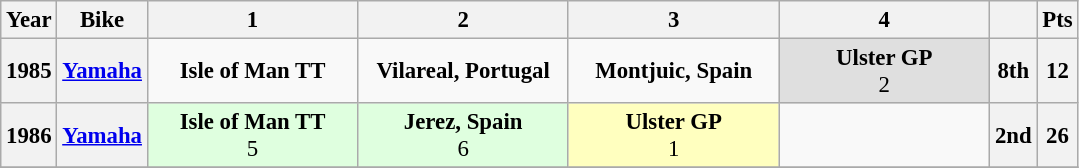<table class="wikitable" style="font-size: 95%;">
<tr>
<th>Year</th>
<th>Bike</th>
<th>1</th>
<th>2</th>
<th>3</th>
<th>4</th>
<th></th>
<th>Pts</th>
</tr>
<tr>
<th>1985</th>
<th><a href='#'>Yamaha</a></th>
<td style="text-align:center; width:100pt;"><strong>Isle of Man TT</strong></td>
<td style="text-align:center; width:100pt;"><strong>Vilareal, Portugal</strong></td>
<td style="text-align:center; width:100pt;"><strong>Montjuic, Spain</strong></td>
<td style="text-align:center; background:#dfdfdf; width:100pt;"><strong>Ulster GP</strong><br>2</td>
<th>8th</th>
<th>12</th>
</tr>
<tr>
<th>1986</th>
<th><a href='#'>Yamaha</a></th>
<td style="text-align:center; background:#dfffdf; width:100pt;"><strong>Isle of Man TT</strong><br>5</td>
<td style="text-align:center; background:#dfffdf; width:100pt;"><strong>Jerez, Spain</strong><br>6</td>
<td style="text-align:center; background:#ffffbf; width:100pt;"><strong>Ulster GP</strong><br>1</td>
<td colspan="1"></td>
<th>2nd</th>
<th>26</th>
</tr>
<tr>
</tr>
</table>
